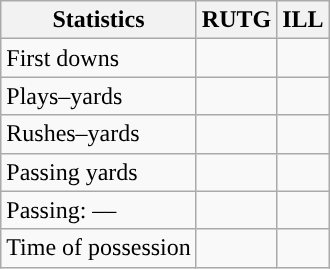<table class="wikitable" style="float:left">
<tr>
<th>Statistics</th>
<th>RUTG</th>
<th>ILL</th>
</tr>
<tr>
<td>First downs</td>
<td></td>
<td></td>
</tr>
<tr>
<td>Plays–yards</td>
<td></td>
<td></td>
</tr>
<tr>
<td>Rushes–yards</td>
<td></td>
<td></td>
</tr>
<tr>
<td>Passing yards</td>
<td></td>
<td></td>
</tr>
<tr>
<td>Passing: ––</td>
<td></td>
<td></td>
</tr>
<tr>
<td>Time of possession</td>
<td></td>
<td></td>
</tr>
</table>
